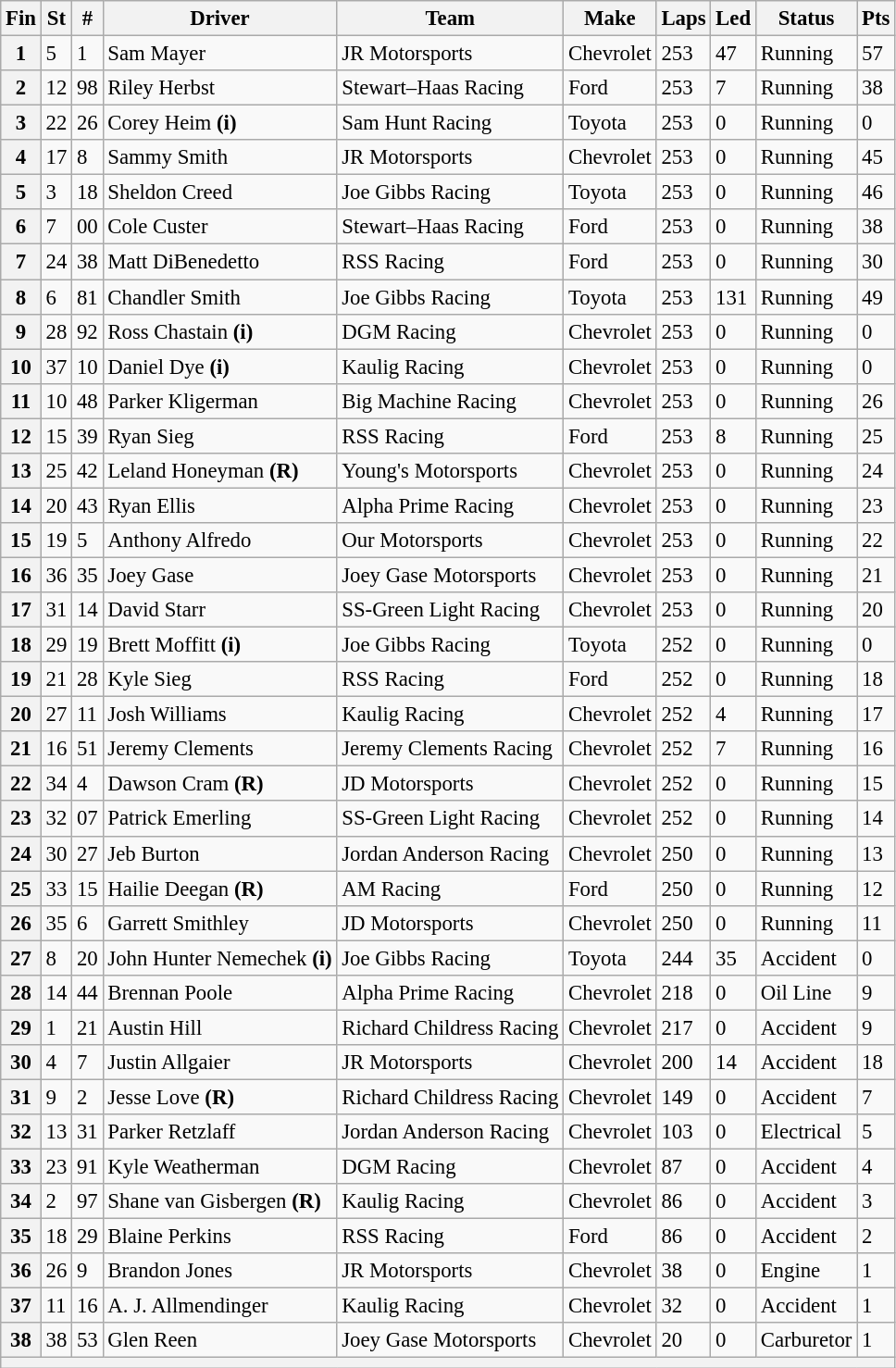<table class="wikitable" style="font-size:95%">
<tr>
<th>Fin</th>
<th>St</th>
<th>#</th>
<th>Driver</th>
<th>Team</th>
<th>Make</th>
<th>Laps</th>
<th>Led</th>
<th>Status</th>
<th>Pts</th>
</tr>
<tr>
<th>1</th>
<td>5</td>
<td>1</td>
<td>Sam Mayer</td>
<td>JR Motorsports</td>
<td>Chevrolet</td>
<td>253</td>
<td>47</td>
<td>Running</td>
<td>57</td>
</tr>
<tr>
<th>2</th>
<td>12</td>
<td>98</td>
<td>Riley Herbst</td>
<td>Stewart–Haas Racing</td>
<td>Ford</td>
<td>253</td>
<td>7</td>
<td>Running</td>
<td>38</td>
</tr>
<tr>
<th>3</th>
<td>22</td>
<td>26</td>
<td>Corey Heim <strong>(i)</strong></td>
<td>Sam Hunt Racing</td>
<td>Toyota</td>
<td>253</td>
<td>0</td>
<td>Running</td>
<td>0</td>
</tr>
<tr>
<th>4</th>
<td>17</td>
<td>8</td>
<td>Sammy Smith</td>
<td>JR Motorsports</td>
<td>Chevrolet</td>
<td>253</td>
<td>0</td>
<td>Running</td>
<td>45</td>
</tr>
<tr>
<th>5</th>
<td>3</td>
<td>18</td>
<td>Sheldon Creed</td>
<td>Joe Gibbs Racing</td>
<td>Toyota</td>
<td>253</td>
<td>0</td>
<td>Running</td>
<td>46</td>
</tr>
<tr>
<th>6</th>
<td>7</td>
<td>00</td>
<td>Cole Custer</td>
<td>Stewart–Haas Racing</td>
<td>Ford</td>
<td>253</td>
<td>0</td>
<td>Running</td>
<td>38</td>
</tr>
<tr>
<th>7</th>
<td>24</td>
<td>38</td>
<td>Matt DiBenedetto</td>
<td>RSS Racing</td>
<td>Ford</td>
<td>253</td>
<td>0</td>
<td>Running</td>
<td>30</td>
</tr>
<tr>
<th>8</th>
<td>6</td>
<td>81</td>
<td>Chandler Smith</td>
<td>Joe Gibbs Racing</td>
<td>Toyota</td>
<td>253</td>
<td>131</td>
<td>Running</td>
<td>49</td>
</tr>
<tr>
<th>9</th>
<td>28</td>
<td>92</td>
<td>Ross Chastain <strong>(i)</strong></td>
<td>DGM Racing</td>
<td>Chevrolet</td>
<td>253</td>
<td>0</td>
<td>Running</td>
<td>0</td>
</tr>
<tr>
<th>10</th>
<td>37</td>
<td>10</td>
<td>Daniel Dye <strong>(i)</strong></td>
<td>Kaulig Racing</td>
<td>Chevrolet</td>
<td>253</td>
<td>0</td>
<td>Running</td>
<td>0</td>
</tr>
<tr>
<th>11</th>
<td>10</td>
<td>48</td>
<td>Parker Kligerman</td>
<td>Big Machine Racing</td>
<td>Chevrolet</td>
<td>253</td>
<td>0</td>
<td>Running</td>
<td>26</td>
</tr>
<tr>
<th>12</th>
<td>15</td>
<td>39</td>
<td>Ryan Sieg</td>
<td>RSS Racing</td>
<td>Ford</td>
<td>253</td>
<td>8</td>
<td>Running</td>
<td>25</td>
</tr>
<tr>
<th>13</th>
<td>25</td>
<td>42</td>
<td>Leland Honeyman <strong>(R)</strong></td>
<td>Young's Motorsports</td>
<td>Chevrolet</td>
<td>253</td>
<td>0</td>
<td>Running</td>
<td>24</td>
</tr>
<tr>
<th>14</th>
<td>20</td>
<td>43</td>
<td>Ryan Ellis</td>
<td>Alpha Prime Racing</td>
<td>Chevrolet</td>
<td>253</td>
<td>0</td>
<td>Running</td>
<td>23</td>
</tr>
<tr>
<th>15</th>
<td>19</td>
<td>5</td>
<td>Anthony Alfredo</td>
<td>Our Motorsports</td>
<td>Chevrolet</td>
<td>253</td>
<td>0</td>
<td>Running</td>
<td>22</td>
</tr>
<tr>
<th>16</th>
<td>36</td>
<td>35</td>
<td>Joey Gase</td>
<td>Joey Gase Motorsports</td>
<td>Chevrolet</td>
<td>253</td>
<td>0</td>
<td>Running</td>
<td>21</td>
</tr>
<tr>
<th>17</th>
<td>31</td>
<td>14</td>
<td>David Starr</td>
<td>SS-Green Light Racing</td>
<td>Chevrolet</td>
<td>253</td>
<td>0</td>
<td>Running</td>
<td>20</td>
</tr>
<tr>
<th>18</th>
<td>29</td>
<td>19</td>
<td>Brett Moffitt <strong>(i)</strong></td>
<td>Joe Gibbs Racing</td>
<td>Toyota</td>
<td>252</td>
<td>0</td>
<td>Running</td>
<td>0</td>
</tr>
<tr>
<th>19</th>
<td>21</td>
<td>28</td>
<td>Kyle Sieg</td>
<td>RSS Racing</td>
<td>Ford</td>
<td>252</td>
<td>0</td>
<td>Running</td>
<td>18</td>
</tr>
<tr>
<th>20</th>
<td>27</td>
<td>11</td>
<td>Josh Williams</td>
<td>Kaulig Racing</td>
<td>Chevrolet</td>
<td>252</td>
<td>4</td>
<td>Running</td>
<td>17</td>
</tr>
<tr>
<th>21</th>
<td>16</td>
<td>51</td>
<td>Jeremy Clements</td>
<td>Jeremy Clements Racing</td>
<td>Chevrolet</td>
<td>252</td>
<td>7</td>
<td>Running</td>
<td>16</td>
</tr>
<tr>
<th>22</th>
<td>34</td>
<td>4</td>
<td>Dawson Cram <strong>(R)</strong></td>
<td>JD Motorsports</td>
<td>Chevrolet</td>
<td>252</td>
<td>0</td>
<td>Running</td>
<td>15</td>
</tr>
<tr>
<th>23</th>
<td>32</td>
<td>07</td>
<td>Patrick Emerling</td>
<td>SS-Green Light Racing</td>
<td>Chevrolet</td>
<td>252</td>
<td>0</td>
<td>Running</td>
<td>14</td>
</tr>
<tr>
<th>24</th>
<td>30</td>
<td>27</td>
<td>Jeb Burton</td>
<td>Jordan Anderson Racing</td>
<td>Chevrolet</td>
<td>250</td>
<td>0</td>
<td>Running</td>
<td>13</td>
</tr>
<tr>
<th>25</th>
<td>33</td>
<td>15</td>
<td>Hailie Deegan <strong>(R)</strong></td>
<td>AM Racing</td>
<td>Ford</td>
<td>250</td>
<td>0</td>
<td>Running</td>
<td>12</td>
</tr>
<tr>
<th>26</th>
<td>35</td>
<td>6</td>
<td>Garrett Smithley</td>
<td>JD Motorsports</td>
<td>Chevrolet</td>
<td>250</td>
<td>0</td>
<td>Running</td>
<td>11</td>
</tr>
<tr>
<th>27</th>
<td>8</td>
<td>20</td>
<td>John Hunter Nemechek <strong>(i)</strong></td>
<td>Joe Gibbs Racing</td>
<td>Toyota</td>
<td>244</td>
<td>35</td>
<td>Accident</td>
<td>0</td>
</tr>
<tr>
<th>28</th>
<td>14</td>
<td>44</td>
<td>Brennan Poole</td>
<td>Alpha Prime Racing</td>
<td>Chevrolet</td>
<td>218</td>
<td>0</td>
<td>Oil Line</td>
<td>9</td>
</tr>
<tr>
<th>29</th>
<td>1</td>
<td>21</td>
<td>Austin Hill</td>
<td>Richard Childress Racing</td>
<td>Chevrolet</td>
<td>217</td>
<td>0</td>
<td>Accident</td>
<td>9</td>
</tr>
<tr>
<th>30</th>
<td>4</td>
<td>7</td>
<td>Justin Allgaier</td>
<td>JR Motorsports</td>
<td>Chevrolet</td>
<td>200</td>
<td>14</td>
<td>Accident</td>
<td>18</td>
</tr>
<tr>
<th>31</th>
<td>9</td>
<td>2</td>
<td>Jesse Love <strong>(R)</strong></td>
<td>Richard Childress Racing</td>
<td>Chevrolet</td>
<td>149</td>
<td>0</td>
<td>Accident</td>
<td>7</td>
</tr>
<tr>
<th>32</th>
<td>13</td>
<td>31</td>
<td>Parker Retzlaff</td>
<td>Jordan Anderson Racing</td>
<td>Chevrolet</td>
<td>103</td>
<td>0</td>
<td>Electrical</td>
<td>5</td>
</tr>
<tr>
<th>33</th>
<td>23</td>
<td>91</td>
<td>Kyle Weatherman</td>
<td>DGM Racing</td>
<td>Chevrolet</td>
<td>87</td>
<td>0</td>
<td>Accident</td>
<td>4</td>
</tr>
<tr>
<th>34</th>
<td>2</td>
<td>97</td>
<td>Shane van Gisbergen <strong>(R)</strong></td>
<td>Kaulig Racing</td>
<td>Chevrolet</td>
<td>86</td>
<td>0</td>
<td>Accident</td>
<td>3</td>
</tr>
<tr>
<th>35</th>
<td>18</td>
<td>29</td>
<td>Blaine Perkins</td>
<td>RSS Racing</td>
<td>Ford</td>
<td>86</td>
<td>0</td>
<td>Accident</td>
<td>2</td>
</tr>
<tr>
<th>36</th>
<td>26</td>
<td>9</td>
<td>Brandon Jones</td>
<td>JR Motorsports</td>
<td>Chevrolet</td>
<td>38</td>
<td>0</td>
<td>Engine</td>
<td>1</td>
</tr>
<tr>
<th>37</th>
<td>11</td>
<td>16</td>
<td>A. J. Allmendinger</td>
<td>Kaulig Racing</td>
<td>Chevrolet</td>
<td>32</td>
<td>0</td>
<td>Accident</td>
<td>1</td>
</tr>
<tr>
<th>38</th>
<td>38</td>
<td>53</td>
<td>Glen Reen</td>
<td>Joey Gase Motorsports</td>
<td>Chevrolet</td>
<td>20</td>
<td>0</td>
<td>Carburetor</td>
<td>1</td>
</tr>
<tr>
<th colspan="10"></th>
</tr>
</table>
